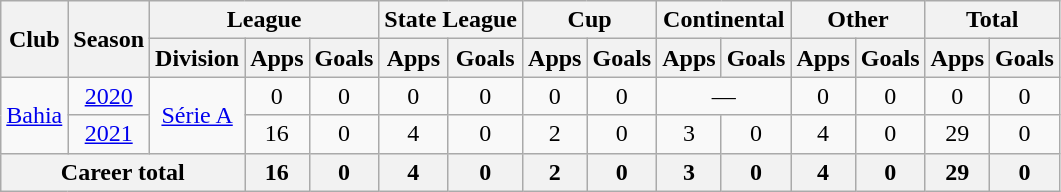<table class="wikitable" style="text-align: center;">
<tr>
<th rowspan="2">Club</th>
<th rowspan="2">Season</th>
<th colspan="3">League</th>
<th colspan="2">State League</th>
<th colspan="2">Cup</th>
<th colspan="2">Continental</th>
<th colspan="2">Other</th>
<th colspan="2">Total</th>
</tr>
<tr>
<th>Division</th>
<th>Apps</th>
<th>Goals</th>
<th>Apps</th>
<th>Goals</th>
<th>Apps</th>
<th>Goals</th>
<th>Apps</th>
<th>Goals</th>
<th>Apps</th>
<th>Goals</th>
<th>Apps</th>
<th>Goals</th>
</tr>
<tr>
<td rowspan="2" valign="center"><a href='#'>Bahia</a></td>
<td><a href='#'>2020</a></td>
<td rowspan="2"><a href='#'>Série A</a></td>
<td>0</td>
<td>0</td>
<td>0</td>
<td>0</td>
<td>0</td>
<td>0</td>
<td colspan="2">—</td>
<td>0</td>
<td>0</td>
<td>0</td>
<td>0</td>
</tr>
<tr>
<td><a href='#'>2021</a></td>
<td>16</td>
<td>0</td>
<td>4</td>
<td>0</td>
<td>2</td>
<td>0</td>
<td>3</td>
<td>0</td>
<td>4</td>
<td>0</td>
<td>29</td>
<td>0</td>
</tr>
<tr>
<th colspan="3"><strong>Career total</strong></th>
<th>16</th>
<th>0</th>
<th>4</th>
<th>0</th>
<th>2</th>
<th>0</th>
<th>3</th>
<th>0</th>
<th>4</th>
<th>0</th>
<th>29</th>
<th>0</th>
</tr>
</table>
